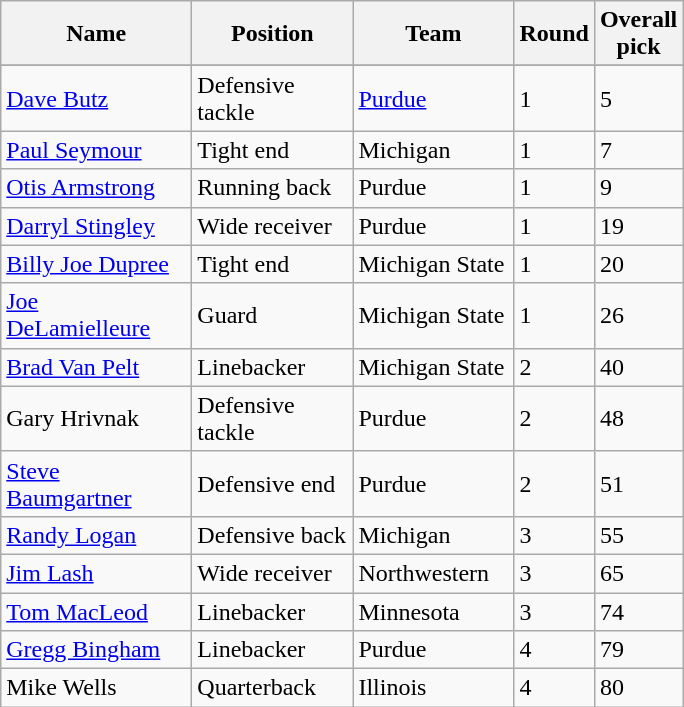<table class="sortable wikitable">
<tr>
<th width="120">Name</th>
<th width="100">Position</th>
<th width="100">Team</th>
<th width="25">Round</th>
<th width="25">Overall pick</th>
</tr>
<tr align="left" bgcolor="">
</tr>
<tr>
<td><a href='#'>Dave Butz</a></td>
<td>Defensive tackle</td>
<td><a href='#'>Purdue</a></td>
<td>1</td>
<td>5</td>
</tr>
<tr>
<td><a href='#'>Paul Seymour</a></td>
<td>Tight end</td>
<td>Michigan</td>
<td>1</td>
<td>7</td>
</tr>
<tr>
<td><a href='#'>Otis Armstrong</a></td>
<td>Running back</td>
<td>Purdue</td>
<td>1</td>
<td>9</td>
</tr>
<tr>
<td><a href='#'>Darryl Stingley</a></td>
<td>Wide receiver</td>
<td>Purdue</td>
<td>1</td>
<td>19</td>
</tr>
<tr>
<td><a href='#'>Billy Joe Dupree</a></td>
<td>Tight end</td>
<td>Michigan State</td>
<td>1</td>
<td>20</td>
</tr>
<tr>
<td><a href='#'>Joe DeLamielleure</a></td>
<td>Guard</td>
<td>Michigan State</td>
<td>1</td>
<td>26</td>
</tr>
<tr>
<td><a href='#'>Brad Van Pelt</a></td>
<td>Linebacker</td>
<td>Michigan State</td>
<td>2</td>
<td>40</td>
</tr>
<tr>
<td>Gary Hrivnak</td>
<td>Defensive tackle</td>
<td>Purdue</td>
<td>2</td>
<td>48</td>
</tr>
<tr>
<td><a href='#'>Steve Baumgartner</a></td>
<td>Defensive end</td>
<td>Purdue</td>
<td>2</td>
<td>51</td>
</tr>
<tr>
<td><a href='#'>Randy Logan</a></td>
<td>Defensive back</td>
<td>Michigan</td>
<td>3</td>
<td>55</td>
</tr>
<tr>
<td><a href='#'>Jim Lash</a></td>
<td>Wide receiver</td>
<td>Northwestern</td>
<td>3</td>
<td>65</td>
</tr>
<tr>
<td><a href='#'>Tom MacLeod</a></td>
<td>Linebacker</td>
<td>Minnesota</td>
<td>3</td>
<td>74</td>
</tr>
<tr>
<td><a href='#'>Gregg Bingham</a></td>
<td>Linebacker</td>
<td>Purdue</td>
<td>4</td>
<td>79</td>
</tr>
<tr>
<td>Mike Wells</td>
<td>Quarterback</td>
<td>Illinois</td>
<td>4</td>
<td>80</td>
</tr>
</table>
